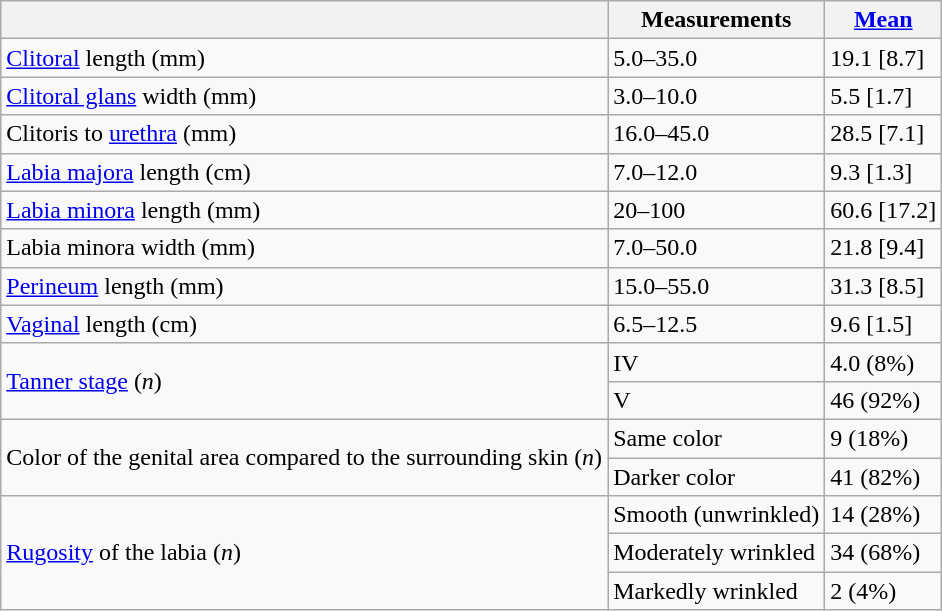<table class="wikitable">
<tr>
<th></th>
<th>Measurements</th>
<th><a href='#'>Mean</a> </th>
</tr>
<tr>
<td><a href='#'>Clitoral</a> length (mm)</td>
<td>5.0–35.0</td>
<td>19.1 [8.7]</td>
</tr>
<tr>
<td><a href='#'>Clitoral glans</a> width (mm)</td>
<td>3.0–10.0</td>
<td>5.5 [1.7]</td>
</tr>
<tr>
<td>Clitoris to <a href='#'>urethra</a> (mm)</td>
<td>16.0–45.0</td>
<td>28.5 [7.1]</td>
</tr>
<tr>
<td><a href='#'>Labia majora</a> length (cm)</td>
<td>7.0–12.0</td>
<td>9.3 [1.3]</td>
</tr>
<tr>
<td><a href='#'>Labia minora</a> length (mm)</td>
<td>20–100</td>
<td>60.6 [17.2]</td>
</tr>
<tr>
<td>Labia minora width (mm)</td>
<td>7.0–50.0</td>
<td>21.8 [9.4]</td>
</tr>
<tr>
<td><a href='#'>Perineum</a> length (mm)</td>
<td>15.0–55.0</td>
<td>31.3 [8.5]</td>
</tr>
<tr>
<td><a href='#'>Vaginal</a> length (cm)</td>
<td>6.5–12.5</td>
<td>9.6 [1.5]</td>
</tr>
<tr>
<td rowspan="2"><a href='#'>Tanner stage</a> (<em>n</em>)</td>
<td>IV</td>
<td>4.0 (8%)</td>
</tr>
<tr>
<td>V</td>
<td>46 (92%)</td>
</tr>
<tr>
<td rowspan="2">Color of the genital area compared to the surrounding skin (<em>n</em>)</td>
<td>Same color</td>
<td>9 (18%)</td>
</tr>
<tr>
<td>Darker color</td>
<td>41 (82%)</td>
</tr>
<tr>
<td rowspan="3"><a href='#'>Rugosity</a> of the labia (<em>n</em>)</td>
<td>Smooth (unwrinkled)</td>
<td>14 (28%)</td>
</tr>
<tr>
<td>Moderately wrinkled</td>
<td>34 (68%)</td>
</tr>
<tr>
<td>Markedly wrinkled</td>
<td>2 (4%)</td>
</tr>
</table>
